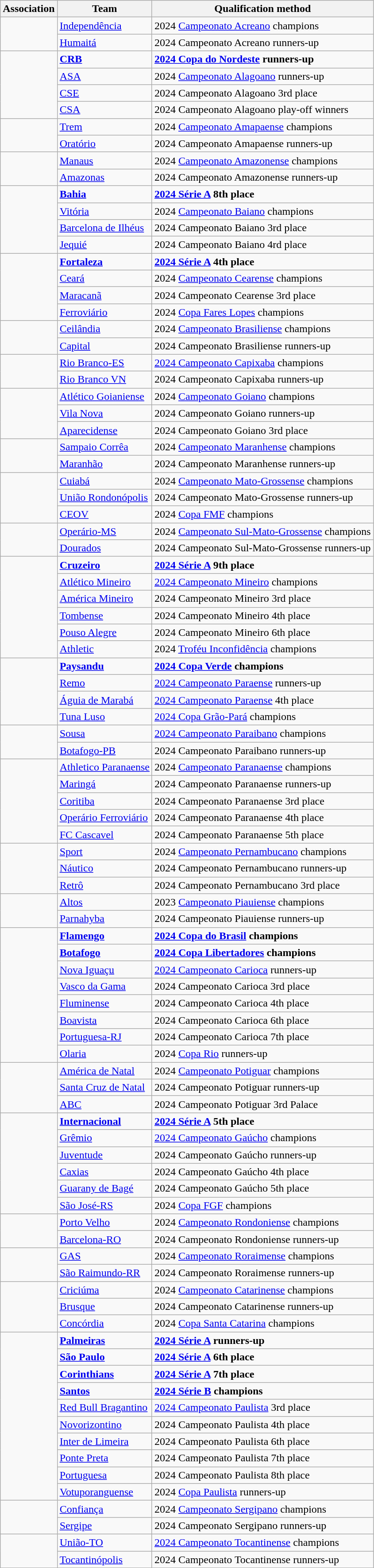<table class="wikitable">
<tr>
<th>Association</th>
<th>Team</th>
<th>Qualification method</th>
</tr>
<tr>
<td rowspan="2"><br></td>
<td><a href='#'>Independência</a></td>
<td>2024 <a href='#'>Campeonato Acreano</a> champions</td>
</tr>
<tr>
<td><a href='#'>Humaitá</a></td>
<td>2024 Campeonato Acreano runners-up</td>
</tr>
<tr>
<td rowspan="4"><br></td>
<td><strong><a href='#'>CRB</a></strong></td>
<td><strong><a href='#'>2024 Copa do Nordeste</a> runners-up</strong></td>
</tr>
<tr>
<td><a href='#'>ASA</a></td>
<td>2024 <a href='#'>Campeonato Alagoano</a> runners-up</td>
</tr>
<tr>
<td><a href='#'>CSE</a></td>
<td>2024 Campeonato Alagoano 3rd place</td>
</tr>
<tr>
<td><a href='#'>CSA</a></td>
<td>2024 Campeonato Alagoano play-off winners</td>
</tr>
<tr>
<td rowspan="2"><br></td>
<td><a href='#'>Trem</a></td>
<td>2024 <a href='#'>Campeonato Amapaense</a> champions</td>
</tr>
<tr>
<td><a href='#'>Oratório</a></td>
<td>2024 Campeonato Amapaense runners-up</td>
</tr>
<tr>
<td rowspan="2"><br></td>
<td><a href='#'>Manaus</a></td>
<td>2024 <a href='#'>Campeonato Amazonense</a> champions</td>
</tr>
<tr>
<td><a href='#'>Amazonas</a></td>
<td>2024 Campeonato Amazonense runners-up</td>
</tr>
<tr>
<td rowspan="4"><br></td>
<td><strong><a href='#'>Bahia</a></strong></td>
<td><strong><a href='#'>2024 Série A</a> 8th place</strong></td>
</tr>
<tr>
<td><a href='#'>Vitória</a></td>
<td>2024 <a href='#'>Campeonato Baiano</a> champions</td>
</tr>
<tr>
<td><a href='#'>Barcelona de Ilhéus</a></td>
<td>2024 Campeonato Baiano 3rd place</td>
</tr>
<tr>
<td><a href='#'>Jequié</a></td>
<td>2024 Campeonato Baiano 4rd place</td>
</tr>
<tr>
<td rowspan="4"><br></td>
<td><strong><a href='#'>Fortaleza</a></strong></td>
<td><strong><a href='#'>2024 Série A</a> 4th place</strong></td>
</tr>
<tr>
<td><a href='#'>Ceará</a></td>
<td>2024 <a href='#'>Campeonato Cearense</a> champions</td>
</tr>
<tr>
<td><a href='#'>Maracanã</a></td>
<td>2024 Campeonato Cearense 3rd place</td>
</tr>
<tr>
<td><a href='#'>Ferroviário</a></td>
<td>2024 <a href='#'>Copa Fares Lopes</a> champions</td>
</tr>
<tr>
<td rowspan="2"><br></td>
<td><a href='#'>Ceilândia</a></td>
<td>2024 <a href='#'>Campeonato Brasiliense</a> champions</td>
</tr>
<tr>
<td><a href='#'>Capital</a></td>
<td>2024 Campeonato Brasiliense runners-up</td>
</tr>
<tr>
<td rowspan="2"><br></td>
<td><a href='#'>Rio Branco-ES</a></td>
<td><a href='#'>2024 Campeonato Capixaba</a> champions</td>
</tr>
<tr>
<td><a href='#'>Rio Branco VN</a></td>
<td>2024 Campeonato Capixaba runners-up</td>
</tr>
<tr>
<td rowspan="3"><br></td>
<td><a href='#'>Atlético Goianiense</a></td>
<td>2024 <a href='#'>Campeonato Goiano</a> champions</td>
</tr>
<tr>
<td><a href='#'>Vila Nova</a></td>
<td>2024 Campeonato Goiano runners-up</td>
</tr>
<tr>
<td><a href='#'>Aparecidense</a></td>
<td>2024 Campeonato Goiano 3rd place</td>
</tr>
<tr>
<td rowspan="2"><br></td>
<td><a href='#'>Sampaio Corrêa</a></td>
<td>2024 <a href='#'>Campeonato Maranhense</a> champions</td>
</tr>
<tr>
<td><a href='#'>Maranhão</a></td>
<td>2024 Campeonato Maranhense runners-up</td>
</tr>
<tr>
<td rowspan="3"><br></td>
<td><a href='#'>Cuiabá</a></td>
<td>2024 <a href='#'>Campeonato Mato-Grossense</a> champions</td>
</tr>
<tr>
<td><a href='#'>União Rondonópolis</a></td>
<td>2024 Campeonato Mato-Grossense runners-up</td>
</tr>
<tr>
<td><a href='#'>CEOV</a></td>
<td>2024 <a href='#'>Copa FMF</a> champions</td>
</tr>
<tr>
<td rowspan="2"><br></td>
<td><a href='#'>Operário-MS</a></td>
<td>2024 <a href='#'>Campeonato Sul-Mato-Grossense</a> champions</td>
</tr>
<tr>
<td><a href='#'>Dourados</a></td>
<td>2024 Campeonato Sul-Mato-Grossense runners-up</td>
</tr>
<tr>
<td rowspan="6"><br></td>
<td><strong><a href='#'>Cruzeiro</a></strong></td>
<td><strong><a href='#'>2024 Série A</a> 9th place</strong></td>
</tr>
<tr>
<td><a href='#'>Atlético Mineiro</a></td>
<td><a href='#'>2024 Campeonato Mineiro</a> champions</td>
</tr>
<tr>
<td><a href='#'>América Mineiro</a></td>
<td>2024 Campeonato Mineiro 3rd place</td>
</tr>
<tr>
<td><a href='#'>Tombense</a></td>
<td>2024 Campeonato Mineiro 4th place</td>
</tr>
<tr>
<td><a href='#'>Pouso Alegre</a></td>
<td>2024 Campeonato Mineiro 6th place</td>
</tr>
<tr>
<td><a href='#'>Athletic</a></td>
<td>2024 <a href='#'>Troféu Inconfidência</a> champions</td>
</tr>
<tr>
<td rowspan="4"><br></td>
<td><strong><a href='#'>Paysandu</a></strong></td>
<td><strong><a href='#'>2024 Copa Verde</a> champions</strong></td>
</tr>
<tr>
<td><a href='#'>Remo</a></td>
<td><a href='#'>2024 Campeonato Paraense</a> runners-up</td>
</tr>
<tr>
<td><a href='#'>Águia de Marabá</a></td>
<td><a href='#'>2024 Campeonato Paraense</a> 4th place</td>
</tr>
<tr>
<td><a href='#'>Tuna Luso</a></td>
<td><a href='#'>2024 Copa Grão-Pará</a> champions</td>
</tr>
<tr>
<td rowspan="2"><br></td>
<td><a href='#'>Sousa</a></td>
<td><a href='#'>2024 Campeonato Paraibano</a> champions</td>
</tr>
<tr>
<td><a href='#'>Botafogo-PB</a></td>
<td>2024 Campeonato Paraibano runners-up</td>
</tr>
<tr>
<td rowspan="5"><br></td>
<td><a href='#'>Athletico Paranaense</a></td>
<td>2024 <a href='#'>Campeonato Paranaense</a> champions</td>
</tr>
<tr>
<td><a href='#'>Maringá</a></td>
<td>2024 Campeonato Paranaense runners-up</td>
</tr>
<tr>
<td><a href='#'>Coritiba</a></td>
<td>2024 Campeonato Paranaense 3rd place</td>
</tr>
<tr>
<td><a href='#'>Operário Ferroviário</a></td>
<td>2024 Campeonato Paranaense 4th place</td>
</tr>
<tr>
<td><a href='#'>FC Cascavel</a></td>
<td>2024 Campeonato Paranaense 5th place</td>
</tr>
<tr>
<td rowspan="3"><br></td>
<td><a href='#'>Sport</a></td>
<td>2024 <a href='#'>Campeonato Pernambucano</a> champions</td>
</tr>
<tr>
<td><a href='#'>Náutico</a></td>
<td>2024 Campeonato Pernambucano runners-up</td>
</tr>
<tr>
<td><a href='#'>Retrô</a></td>
<td>2024 Campeonato Pernambucano 3rd place</td>
</tr>
<tr>
<td rowspan="2"><br></td>
<td><a href='#'>Altos</a></td>
<td>2023 <a href='#'>Campeonato Piauiense</a> champions</td>
</tr>
<tr>
<td><a href='#'>Parnahyba</a></td>
<td>2024 Campeonato Piauiense runners-up</td>
</tr>
<tr>
<td rowspan="8"><br></td>
<td><strong><a href='#'>Flamengo</a></strong></td>
<td><strong><a href='#'>2024 Copa do Brasil</a> champions</strong></td>
</tr>
<tr>
<td><strong><a href='#'>Botafogo</a></strong></td>
<td><strong><a href='#'>2024 Copa Libertadores</a> champions</strong></td>
</tr>
<tr>
<td><a href='#'>Nova Iguaçu</a></td>
<td><a href='#'>2024 Campeonato Carioca</a> runners-up</td>
</tr>
<tr>
<td><a href='#'>Vasco da Gama</a></td>
<td>2024 Campeonato Carioca 3rd place</td>
</tr>
<tr>
<td><a href='#'>Fluminense</a></td>
<td>2024 Campeonato Carioca 4th place</td>
</tr>
<tr>
<td><a href='#'>Boavista</a></td>
<td>2024 Campeonato Carioca 6th place</td>
</tr>
<tr>
<td><a href='#'>Portuguesa-RJ</a></td>
<td>2024 Campeonato Carioca 7th place</td>
</tr>
<tr>
<td><a href='#'>Olaria</a></td>
<td>2024 <a href='#'>Copa Rio</a> runners-up</td>
</tr>
<tr>
<td rowspan="3"><br></td>
<td><a href='#'>América de Natal</a></td>
<td>2024 <a href='#'>Campeonato Potiguar</a> champions</td>
</tr>
<tr>
<td><a href='#'>Santa Cruz de Natal</a></td>
<td>2024 Campeonato Potiguar runners-up</td>
</tr>
<tr>
<td><a href='#'>ABC</a></td>
<td>2024 Campeonato Potiguar 3rd Palace</td>
</tr>
<tr>
<td rowspan="6"><br></td>
<td><strong><a href='#'>Internacional</a></strong></td>
<td><strong><a href='#'>2024 Série A</a> 5th place</strong></td>
</tr>
<tr>
<td><a href='#'>Grêmio</a></td>
<td><a href='#'>2024 Campeonato Gaúcho</a> champions</td>
</tr>
<tr>
<td><a href='#'>Juventude</a></td>
<td>2024 Campeonato Gaúcho runners-up</td>
</tr>
<tr>
<td><a href='#'>Caxias</a></td>
<td>2024 Campeonato Gaúcho 4th place</td>
</tr>
<tr>
<td><a href='#'>Guarany de Bagé</a></td>
<td>2024 Campeonato Gaúcho 5th place</td>
</tr>
<tr>
<td><a href='#'>São José-RS</a></td>
<td>2024 <a href='#'>Copa FGF</a> champions</td>
</tr>
<tr>
<td rowspan="2"><br></td>
<td><a href='#'>Porto Velho</a></td>
<td>2024 <a href='#'>Campeonato Rondoniense</a> champions</td>
</tr>
<tr>
<td><a href='#'>Barcelona-RO</a></td>
<td>2024 Campeonato Rondoniense runners-up</td>
</tr>
<tr>
<td rowspan="2"><br></td>
<td><a href='#'>GAS</a></td>
<td>2024 <a href='#'>Campeonato Roraimense</a> champions</td>
</tr>
<tr>
<td><a href='#'>São Raimundo-RR</a></td>
<td>2024 Campeonato Roraimense runners-up</td>
</tr>
<tr>
<td rowspan="3"><br></td>
<td><a href='#'>Criciúma</a></td>
<td>2024 <a href='#'>Campeonato Catarinense</a> champions</td>
</tr>
<tr>
<td><a href='#'>Brusque</a></td>
<td>2024 Campeonato Catarinense runners-up</td>
</tr>
<tr>
<td><a href='#'>Concórdia</a></td>
<td>2024 <a href='#'>Copa Santa Catarina</a> champions</td>
</tr>
<tr>
<td rowspan="10"><br></td>
<td><strong><a href='#'>Palmeiras</a></strong></td>
<td><strong><a href='#'>2024 Série A</a> runners-up</strong></td>
</tr>
<tr>
<td><strong><a href='#'>São Paulo</a></strong></td>
<td><strong><a href='#'>2024 Série A</a> 6th place</strong></td>
</tr>
<tr>
<td><strong><a href='#'>Corinthians</a></strong></td>
<td><strong><a href='#'>2024 Série A</a> 7th place</strong></td>
</tr>
<tr>
<td><strong><a href='#'>Santos</a></strong></td>
<td><strong><a href='#'>2024 Série B</a> champions</strong></td>
</tr>
<tr>
<td><a href='#'>Red Bull Bragantino</a></td>
<td><a href='#'>2024 Campeonato Paulista</a> 3rd place</td>
</tr>
<tr>
<td><a href='#'>Novorizontino</a></td>
<td>2024 Campeonato Paulista 4th place</td>
</tr>
<tr>
<td><a href='#'>Inter de Limeira</a></td>
<td>2024 Campeonato Paulista 6th place</td>
</tr>
<tr>
<td><a href='#'>Ponte Preta</a></td>
<td>2024 Campeonato Paulista 7th place</td>
</tr>
<tr>
<td><a href='#'>Portuguesa</a></td>
<td>2024 Campeonato Paulista 8th place</td>
</tr>
<tr>
<td><a href='#'>Votuporanguense</a></td>
<td>2024 <a href='#'>Copa Paulista</a> runners-up</td>
</tr>
<tr>
<td rowspan="2"><br></td>
<td><a href='#'>Confiança</a></td>
<td>2024 <a href='#'>Campeonato Sergipano</a> champions</td>
</tr>
<tr>
<td><a href='#'>Sergipe</a></td>
<td>2024 Campeonato Sergipano runners-up</td>
</tr>
<tr>
<td rowspan="2"><br></td>
<td><a href='#'>União-TO</a></td>
<td><a href='#'>2024 Campeonato Tocantinense</a> champions</td>
</tr>
<tr>
<td><a href='#'>Tocantinópolis</a></td>
<td>2024 Campeonato Tocantinense runners-up</td>
</tr>
</table>
